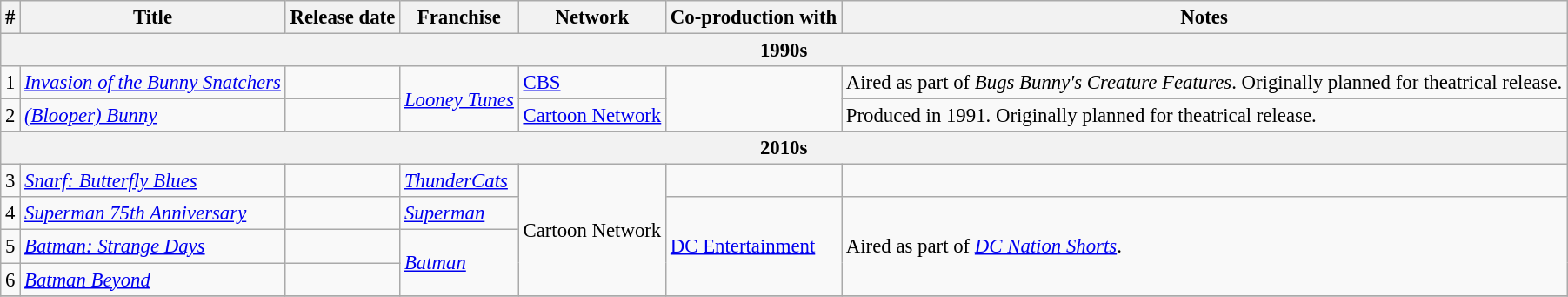<table class="wikitable sortable" style="font-size:95%;">
<tr>
<th>#</th>
<th>Title</th>
<th>Release date</th>
<th>Franchise</th>
<th>Network</th>
<th>Co-production with</th>
<th>Notes</th>
</tr>
<tr>
<th colspan="7">1990s</th>
</tr>
<tr>
<td>1</td>
<td><em><a href='#'>Invasion of the Bunny Snatchers</a></em></td>
<td></td>
<td rowspan="2"><em><a href='#'>Looney Tunes</a></em></td>
<td><a href='#'>CBS</a></td>
<td rowspan="2"></td>
<td>Aired as part of <em>Bugs Bunny's Creature Features</em>. Originally planned for theatrical release.</td>
</tr>
<tr>
<td>2</td>
<td><em><a href='#'>(Blooper) Bunny</a></em></td>
<td></td>
<td><a href='#'>Cartoon Network</a></td>
<td>Produced in 1991. Originally planned for theatrical release.</td>
</tr>
<tr>
<th colspan="7">2010s</th>
</tr>
<tr>
<td>3</td>
<td><em><a href='#'>Snarf: Butterfly Blues</a></em></td>
<td></td>
<td><em><a href='#'>ThunderCats</a></em></td>
<td rowspan="4">Cartoon Network</td>
<td></td>
<td></td>
</tr>
<tr>
<td>4</td>
<td><em><a href='#'>Superman 75th Anniversary</a></em></td>
<td></td>
<td><em><a href='#'>Superman</a></em></td>
<td rowspan="3"><a href='#'>DC Entertainment</a></td>
<td rowspan="3">Aired as part of <em><a href='#'>DC Nation Shorts</a></em>.</td>
</tr>
<tr>
<td>5</td>
<td><em><a href='#'>Batman: Strange Days</a></em></td>
<td></td>
<td rowspan="2"><em><a href='#'>Batman</a></em></td>
</tr>
<tr>
<td>6</td>
<td><em><a href='#'>Batman Beyond</a></em></td>
<td></td>
</tr>
<tr>
</tr>
</table>
